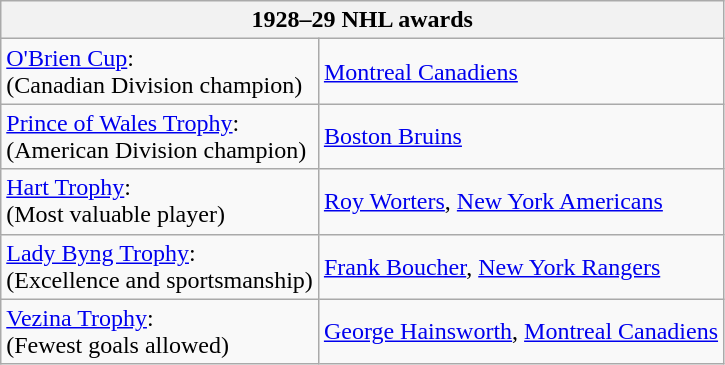<table class="wikitable">
<tr>
<th bgcolor="#DDDDDD" colspan="2">1928–29 NHL awards</th>
</tr>
<tr>
<td><a href='#'>O'Brien Cup</a>:<br>(Canadian Division champion)</td>
<td><a href='#'>Montreal Canadiens</a></td>
</tr>
<tr>
<td><a href='#'>Prince of Wales Trophy</a>:<br>(American Division champion)</td>
<td><a href='#'>Boston Bruins</a></td>
</tr>
<tr>
<td><a href='#'>Hart Trophy</a>:<br>(Most valuable player)</td>
<td><a href='#'>Roy Worters</a>, <a href='#'>New York Americans</a></td>
</tr>
<tr>
<td><a href='#'>Lady Byng Trophy</a>:<br>(Excellence and sportsmanship)</td>
<td><a href='#'>Frank Boucher</a>, <a href='#'>New York Rangers</a></td>
</tr>
<tr>
<td><a href='#'>Vezina Trophy</a>:<br>(Fewest goals allowed)</td>
<td><a href='#'>George Hainsworth</a>, <a href='#'>Montreal Canadiens</a></td>
</tr>
</table>
